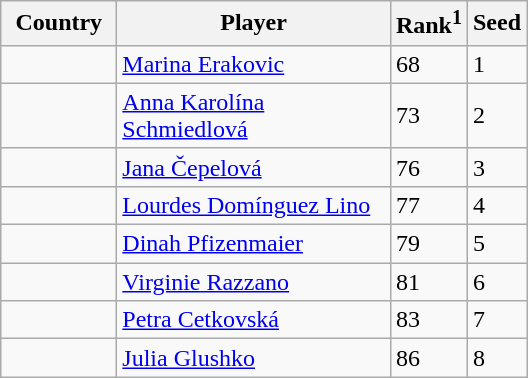<table class="sortable wikitable">
<tr>
<th width="70">Country</th>
<th width="175">Player</th>
<th>Rank<sup>1</sup></th>
<th>Seed</th>
</tr>
<tr>
<td></td>
<td><a href='#'>Marina Erakovic</a></td>
<td>68</td>
<td>1</td>
</tr>
<tr>
<td></td>
<td><a href='#'>Anna Karolína Schmiedlová</a></td>
<td>73</td>
<td>2</td>
</tr>
<tr>
<td></td>
<td><a href='#'>Jana Čepelová</a></td>
<td>76</td>
<td>3</td>
</tr>
<tr>
<td></td>
<td><a href='#'>Lourdes Domínguez Lino</a></td>
<td>77</td>
<td>4</td>
</tr>
<tr>
<td></td>
<td><a href='#'>Dinah Pfizenmaier</a></td>
<td>79</td>
<td>5</td>
</tr>
<tr>
<td></td>
<td><a href='#'>Virginie Razzano</a></td>
<td>81</td>
<td>6</td>
</tr>
<tr>
<td></td>
<td><a href='#'>Petra Cetkovská</a></td>
<td>83</td>
<td>7</td>
</tr>
<tr>
<td></td>
<td><a href='#'>Julia Glushko</a></td>
<td>86</td>
<td>8</td>
</tr>
</table>
